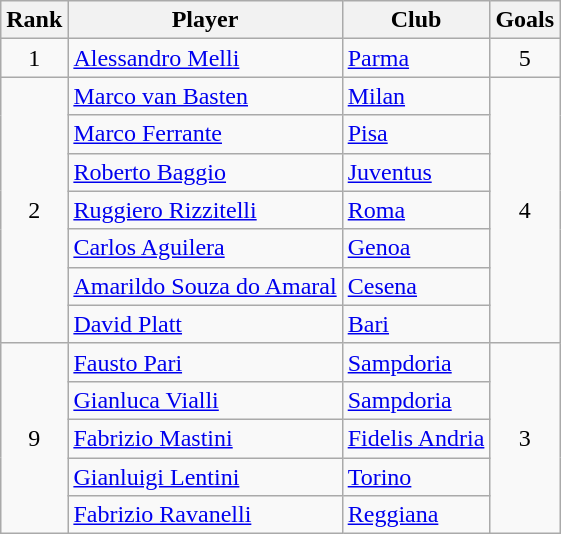<table class="wikitable sortable" style="text-align:center">
<tr>
<th>Rank</th>
<th>Player</th>
<th>Club</th>
<th>Goals</th>
</tr>
<tr>
<td>1</td>
<td align="left"><strong></strong> <a href='#'>Alessandro Melli</a></td>
<td align="left"><a href='#'>Parma</a></td>
<td>5</td>
</tr>
<tr>
<td rowspan="7">2</td>
<td align="left"><strong></strong> <a href='#'>Marco van Basten</a></td>
<td align="left"><a href='#'>Milan</a></td>
<td rowspan="7">4</td>
</tr>
<tr>
<td align="left"><strong></strong> <a href='#'>Marco Ferrante</a></td>
<td align="left"><a href='#'>Pisa</a></td>
</tr>
<tr>
<td align="left"><strong></strong> <a href='#'>Roberto Baggio</a></td>
<td align="left"><a href='#'>Juventus</a></td>
</tr>
<tr>
<td align="left"><strong></strong> <a href='#'>Ruggiero Rizzitelli</a></td>
<td align="left"><a href='#'>Roma</a></td>
</tr>
<tr>
<td align="left"><strong></strong> <a href='#'>Carlos Aguilera</a></td>
<td align="left"><a href='#'>Genoa</a></td>
</tr>
<tr>
<td align="left"><strong></strong> <a href='#'>Amarildo Souza do Amaral</a></td>
<td align="left"><a href='#'>Cesena</a></td>
</tr>
<tr>
<td align="left"><strong></strong> <a href='#'>David Platt</a></td>
<td align="left"><a href='#'>Bari</a></td>
</tr>
<tr>
<td rowspan="5">9</td>
<td align="left"><strong></strong> <a href='#'>Fausto Pari</a></td>
<td align="left"><a href='#'>Sampdoria</a></td>
<td rowspan="5">3</td>
</tr>
<tr>
<td align="left"><strong></strong> <a href='#'>Gianluca Vialli</a></td>
<td align="left"><a href='#'>Sampdoria</a></td>
</tr>
<tr>
<td align="left"><strong></strong> <a href='#'>Fabrizio Mastini</a></td>
<td align="left"><a href='#'>Fidelis Andria</a></td>
</tr>
<tr>
<td align="left"><strong></strong> <a href='#'>Gianluigi Lentini</a></td>
<td align="left"><a href='#'>Torino</a></td>
</tr>
<tr>
<td align="left"><strong></strong> <a href='#'>Fabrizio Ravanelli</a></td>
<td align="left"><a href='#'>Reggiana</a></td>
</tr>
</table>
